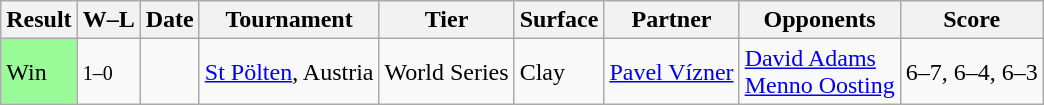<table class="sortable wikitable">
<tr>
<th>Result</th>
<th class="unsortable">W–L</th>
<th>Date</th>
<th>Tournament</th>
<th>Tier</th>
<th>Surface</th>
<th>Partner</th>
<th>Opponents</th>
<th class="unsortable">Score</th>
</tr>
<tr>
<td bgcolor=98FB98>Win</td>
<td><small>1–0</small></td>
<td><a href='#'></a></td>
<td><a href='#'>St Pölten</a>, Austria</td>
<td>World Series</td>
<td>Clay</td>
<td> <a href='#'>Pavel Vízner</a></td>
<td> <a href='#'>David Adams</a> <br>  <a href='#'>Menno Oosting</a></td>
<td>6–7, 6–4, 6–3</td>
</tr>
</table>
